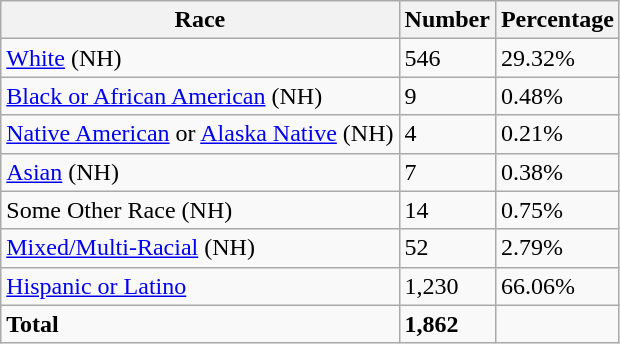<table class="wikitable">
<tr>
<th>Race</th>
<th>Number</th>
<th>Percentage</th>
</tr>
<tr>
<td><a href='#'>White</a> (NH)</td>
<td>546</td>
<td>29.32%</td>
</tr>
<tr>
<td><a href='#'>Black or African American</a> (NH)</td>
<td>9</td>
<td>0.48%</td>
</tr>
<tr>
<td><a href='#'>Native American</a> or <a href='#'>Alaska Native</a> (NH)</td>
<td>4</td>
<td>0.21%</td>
</tr>
<tr>
<td><a href='#'>Asian</a> (NH)</td>
<td>7</td>
<td>0.38%</td>
</tr>
<tr>
<td>Some Other Race (NH)</td>
<td>14</td>
<td>0.75%</td>
</tr>
<tr>
<td><a href='#'>Mixed/Multi-Racial</a> (NH)</td>
<td>52</td>
<td>2.79%</td>
</tr>
<tr>
<td><a href='#'>Hispanic or Latino</a></td>
<td>1,230</td>
<td>66.06%</td>
</tr>
<tr>
<td><strong>Total</strong></td>
<td><strong>1,862</strong></td>
<td></td>
</tr>
</table>
